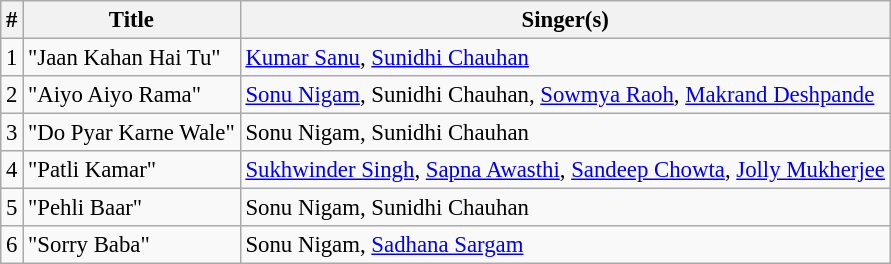<table class="wikitable" style="font-size:95%;">
<tr>
<th>#</th>
<th>Title</th>
<th>Singer(s)</th>
</tr>
<tr>
<td>1</td>
<td>"Jaan Kahan Hai Tu"</td>
<td><a href='#'>Kumar Sanu</a>, <a href='#'>Sunidhi Chauhan</a></td>
</tr>
<tr>
<td>2</td>
<td>"Aiyo Aiyo Rama"</td>
<td><a href='#'>Sonu Nigam</a>, Sunidhi Chauhan, <a href='#'>Sowmya Raoh</a>, <a href='#'>Makrand Deshpande</a></td>
</tr>
<tr>
<td>3</td>
<td>"Do Pyar Karne Wale"</td>
<td>Sonu Nigam, Sunidhi Chauhan</td>
</tr>
<tr>
<td>4</td>
<td>"Patli Kamar"</td>
<td><a href='#'>Sukhwinder Singh</a>, <a href='#'>Sapna Awasthi</a>, <a href='#'>Sandeep Chowta</a>, <a href='#'>Jolly Mukherjee</a></td>
</tr>
<tr>
<td>5</td>
<td>"Pehli Baar"</td>
<td>Sonu Nigam, Sunidhi Chauhan</td>
</tr>
<tr>
<td>6</td>
<td>"Sorry Baba"</td>
<td>Sonu Nigam, <a href='#'>Sadhana Sargam</a></td>
</tr>
</table>
